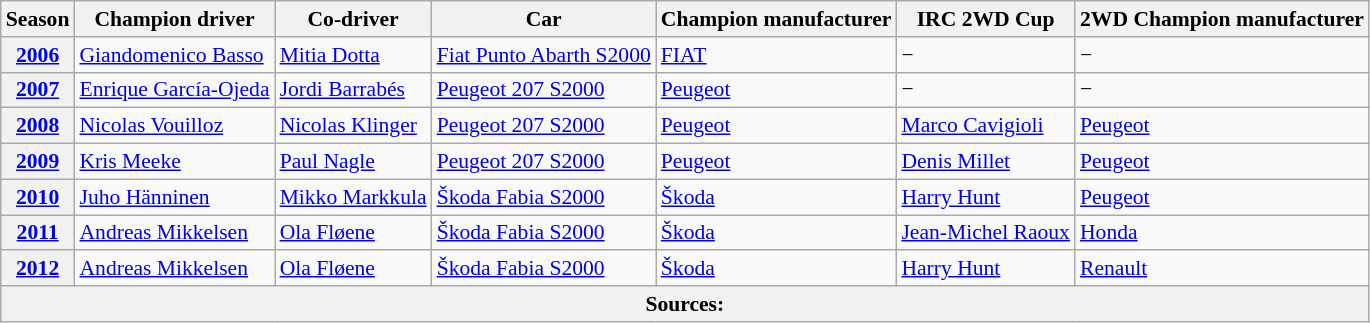<table class="wikitable" style="font-size: 90%;">
<tr>
<th>Season</th>
<th>Champion driver</th>
<th>Co-driver</th>
<th>Car</th>
<th>Champion manufacturer</th>
<th>IRC 2WD Cup</th>
<th>2WD Champion manufacturer</th>
</tr>
<tr>
<th><a href='#'>2006</a></th>
<td> <a href='#'>Giandomenico Basso</a></td>
<td> <a href='#'>Mitia Dotta</a></td>
<td><a href='#'>Fiat Punto Abarth S2000</a></td>
<td> <a href='#'>FIAT</a></td>
<td>−</td>
<td>−</td>
</tr>
<tr>
<th><a href='#'>2007</a></th>
<td> <a href='#'>Enrique García-Ojeda</a></td>
<td> <a href='#'>Jordi Barrabés</a></td>
<td><a href='#'>Peugeot 207 S2000</a></td>
<td> <a href='#'>Peugeot</a></td>
<td>−</td>
<td>−</td>
</tr>
<tr>
<th><a href='#'>2008</a></th>
<td> <a href='#'>Nicolas Vouilloz</a></td>
<td> <a href='#'>Nicolas Klinger</a></td>
<td><a href='#'>Peugeot 207 S2000</a></td>
<td> <a href='#'>Peugeot</a></td>
<td> <a href='#'>Marco Cavigioli</a></td>
<td> <a href='#'>Peugeot</a></td>
</tr>
<tr>
<th><a href='#'>2009</a></th>
<td> <a href='#'>Kris Meeke</a></td>
<td> <a href='#'>Paul Nagle</a></td>
<td><a href='#'>Peugeot 207 S2000</a></td>
<td> <a href='#'>Peugeot</a></td>
<td> <a href='#'>Denis Millet</a></td>
<td> <a href='#'>Peugeot</a></td>
</tr>
<tr>
<th><a href='#'>2010</a></th>
<td> <a href='#'>Juho Hänninen</a></td>
<td> <a href='#'>Mikko Markkula</a></td>
<td><a href='#'>Škoda Fabia S2000</a></td>
<td> <a href='#'>Škoda</a></td>
<td> <a href='#'>Harry Hunt</a></td>
<td> <a href='#'>Peugeot</a></td>
</tr>
<tr>
<th><a href='#'>2011</a></th>
<td> <a href='#'>Andreas Mikkelsen</a></td>
<td> <a href='#'>Ola Fløene</a></td>
<td><a href='#'>Škoda Fabia S2000</a></td>
<td> <a href='#'>Škoda</a></td>
<td> <a href='#'>Jean-Michel Raoux</a></td>
<td> <a href='#'>Honda</a></td>
</tr>
<tr>
<th><a href='#'>2012</a></th>
<td> <a href='#'>Andreas Mikkelsen</a></td>
<td> <a href='#'>Ola Fløene</a></td>
<td><a href='#'>Škoda Fabia S2000</a></td>
<td> <a href='#'>Škoda</a></td>
<td> <a href='#'>Harry Hunt</a></td>
<td> <a href='#'>Renault</a></td>
</tr>
<tr>
<th colspan="7">Sources:</th>
</tr>
</table>
